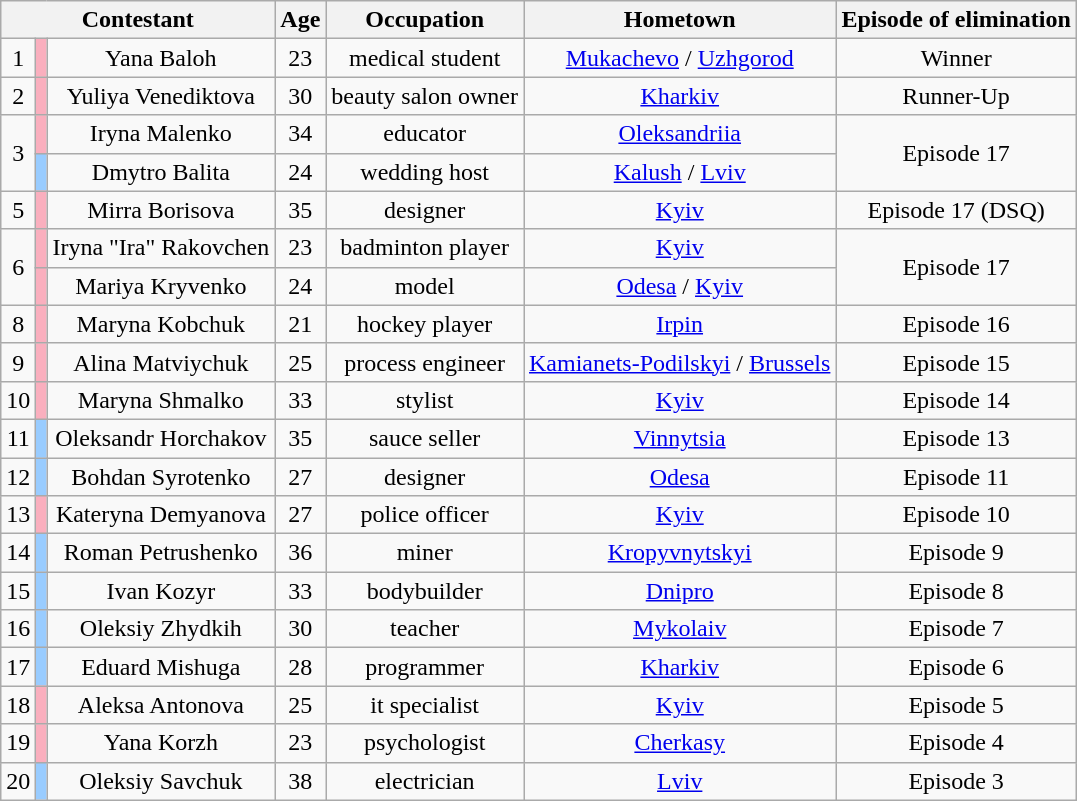<table class="wikitable" style="text-align:center" style="width:80%;">
<tr>
<th colspan="3">Contestant</th>
<th>Age</th>
<th>Occupation</th>
<th>Hometown</th>
<th>Episode of elimination</th>
</tr>
<tr>
<td rowspan="1">1</td>
<td style="background:#faafbe"></td>
<td>Yana Baloh</td>
<td>23</td>
<td>medical student</td>
<td><a href='#'>Mukachevo</a> / <a href='#'>Uzhgorod</a></td>
<td rowspan="1">Winner</td>
</tr>
<tr>
<td>2</td>
<td style="background:#faafbe"></td>
<td>Yuliya Venediktova</td>
<td>30</td>
<td>beauty salon owner</td>
<td><a href='#'>Kharkiv</a></td>
<td>Runner-Up</td>
</tr>
<tr>
<td rowspan="2">3</td>
<td style="background:#faafbe"></td>
<td>Iryna Malenko</td>
<td>34</td>
<td>educator</td>
<td><a href='#'>Oleksandriia</a></td>
<td rowspan="2">Episode 17</td>
</tr>
<tr>
<td style="background:#9cf;"></td>
<td>Dmytro Balita</td>
<td>24</td>
<td>wedding host</td>
<td><a href='#'>Kalush</a> / <a href='#'>Lviv</a></td>
</tr>
<tr>
<td>5</td>
<td style="background:#faafbe"></td>
<td>Mirra Borisova</td>
<td>35</td>
<td>designer</td>
<td><a href='#'>Kyiv</a></td>
<td>Episode 17 (DSQ)</td>
</tr>
<tr>
<td rowspan="2">6</td>
<td style="background:#faafbe"></td>
<td>Iryna "Ira" Rakovchen</td>
<td>23</td>
<td>badminton player</td>
<td><a href='#'>Kyiv</a></td>
<td rowspan="2">Episode 17</td>
</tr>
<tr>
<td style="background:#faafbe"></td>
<td>Mariya Kryvenko</td>
<td>24</td>
<td>model</td>
<td><a href='#'>Odesa</a> / <a href='#'>Kyiv</a></td>
</tr>
<tr>
<td>8</td>
<td style="background:#faafbe"></td>
<td>Maryna Kobchuk</td>
<td>21</td>
<td>hockey player</td>
<td><a href='#'>Irpin</a></td>
<td>Episode 16</td>
</tr>
<tr>
<td>9</td>
<td style="background:#faafbe"></td>
<td>Alina Matviychuk</td>
<td>25</td>
<td>process engineer</td>
<td><a href='#'>Kamianets-Podilskyi</a> / <a href='#'>Brussels</a></td>
<td>Episode 15</td>
</tr>
<tr>
<td>10</td>
<td style="background:#faafbe"></td>
<td>Maryna Shmalko</td>
<td>33</td>
<td>stylist</td>
<td><a href='#'>Kyiv</a></td>
<td>Episode 14</td>
</tr>
<tr>
<td>11</td>
<td style="background:#9cf;"></td>
<td>Oleksandr Horchakov</td>
<td>35</td>
<td>sauce seller</td>
<td><a href='#'>Vinnytsia</a></td>
<td>Episode 13</td>
</tr>
<tr>
<td>12</td>
<td style="background:#9cf;"></td>
<td>Bohdan Syrotenko</td>
<td>27</td>
<td>designer</td>
<td><a href='#'>Odesa</a></td>
<td>Episode 11</td>
</tr>
<tr>
<td>13</td>
<td style="background:#faafbe"></td>
<td>Kateryna Demyanova</td>
<td>27</td>
<td>police officer</td>
<td><a href='#'>Kyiv</a></td>
<td>Episode 10</td>
</tr>
<tr>
<td>14</td>
<td style="background:#9cf;"></td>
<td>Roman Petrushenko</td>
<td>36</td>
<td>miner</td>
<td><a href='#'>Kropyvnytskyi</a></td>
<td>Episode 9</td>
</tr>
<tr>
<td>15</td>
<td style="background:#9cf;"></td>
<td>Ivan Kozyr</td>
<td>33</td>
<td>bodybuilder</td>
<td><a href='#'>Dnipro</a></td>
<td>Episode 8</td>
</tr>
<tr>
<td>16</td>
<td style="background:#9cf;"></td>
<td>Oleksiy Zhydkih</td>
<td>30</td>
<td>teacher</td>
<td><a href='#'>Mykolaiv</a></td>
<td>Episode 7</td>
</tr>
<tr>
<td>17</td>
<td style="background:#9cf;"></td>
<td>Eduard Mishuga</td>
<td>28</td>
<td>programmer</td>
<td><a href='#'>Kharkiv</a></td>
<td>Episode 6</td>
</tr>
<tr>
<td>18</td>
<td style="background:#faafbe"></td>
<td>Aleksa Antonova</td>
<td>25</td>
<td>it specialist</td>
<td><a href='#'>Kyiv</a></td>
<td>Episode 5</td>
</tr>
<tr>
<td>19</td>
<td style="background:#faafbe"></td>
<td>Yana Korzh</td>
<td>23</td>
<td>psychologist</td>
<td><a href='#'>Cherkasy</a></td>
<td>Episode 4</td>
</tr>
<tr>
<td>20</td>
<td style="background:#9cf;"></td>
<td>Oleksiy Savchuk</td>
<td>38</td>
<td>electrician</td>
<td><a href='#'>Lviv</a></td>
<td>Episode 3</td>
</tr>
</table>
